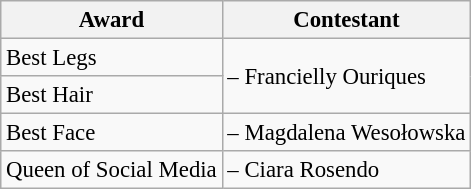<table class="wikitable" style="font-size:95%;">
<tr>
<th>Award</th>
<th>Contestant</th>
</tr>
<tr>
<td>Best Legs</td>
<td rowspan=2> – Francielly Ouriques</td>
</tr>
<tr>
<td>Best Hair</td>
</tr>
<tr>
<td>Best Face</td>
<td> – Magdalena Wesołowska</td>
</tr>
<tr>
<td>Queen of Social Media</td>
<td> – Ciara Rosendo</td>
</tr>
</table>
